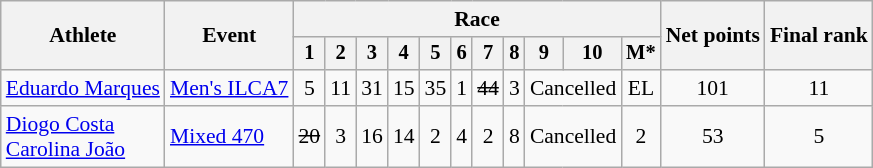<table class="wikitable" style="font-size:90%">
<tr>
<th rowspan="2">Athlete</th>
<th rowspan="2">Event</th>
<th colspan=11>Race</th>
<th rowspan=2>Net points</th>
<th rowspan=2>Final rank</th>
</tr>
<tr style="font-size:95%">
<th>1</th>
<th>2</th>
<th>3</th>
<th>4</th>
<th>5</th>
<th>6</th>
<th>7</th>
<th>8</th>
<th>9</th>
<th>10</th>
<th>M*</th>
</tr>
<tr align=center>
<td align=left><a href='#'>Eduardo Marques</a></td>
<td align=left><a href='#'>Men's ILCA7</a></td>
<td>5</td>
<td>11</td>
<td>31</td>
<td>15</td>
<td>35</td>
<td>1</td>
<td><s>44</s></td>
<td>3</td>
<td colspan=2>Cancelled</td>
<td>EL</td>
<td>101</td>
<td>11</td>
</tr>
<tr align=center>
<td align=left><a href='#'>Diogo Costa</a><br><a href='#'>Carolina João</a></td>
<td align=left><a href='#'>Mixed 470</a></td>
<td><s>20</s></td>
<td>3</td>
<td>16</td>
<td>14</td>
<td>2</td>
<td>4</td>
<td>2</td>
<td>8</td>
<td colspan=2>Cancelled</td>
<td>2</td>
<td>53</td>
<td>5</td>
</tr>
</table>
